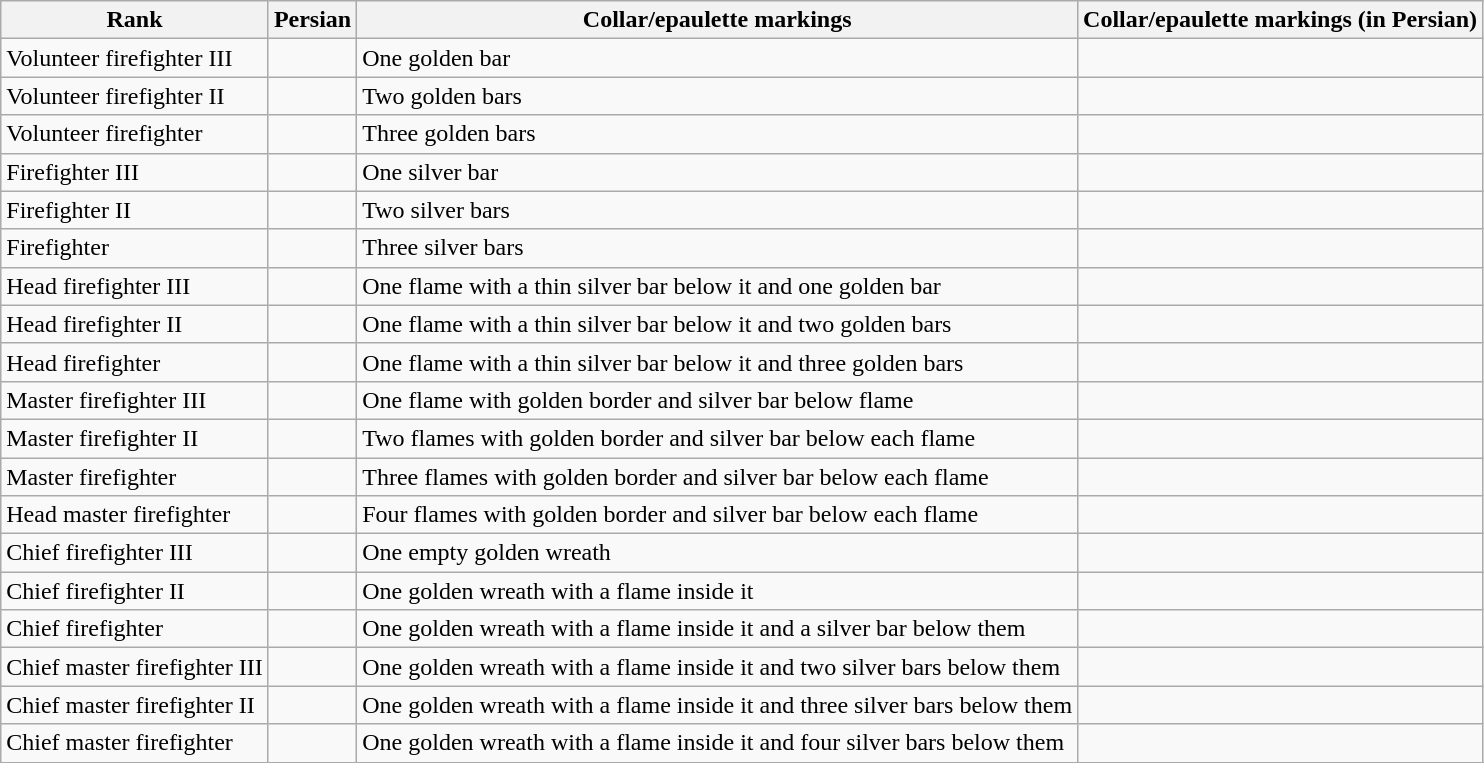<table class="wikitable">
<tr>
<th>Rank</th>
<th>Persian</th>
<th>Collar/epaulette markings</th>
<th>Collar/epaulette markings (in Persian)</th>
</tr>
<tr>
<td>Volunteer firefighter III</td>
<td></td>
<td>One golden bar</td>
<td></td>
</tr>
<tr>
<td>Volunteer firefighter II</td>
<td></td>
<td>Two golden bars</td>
<td></td>
</tr>
<tr>
<td>Volunteer firefighter</td>
<td></td>
<td>Three golden bars</td>
<td></td>
</tr>
<tr>
<td>Firefighter III</td>
<td></td>
<td>One silver bar</td>
<td></td>
</tr>
<tr>
<td>Firefighter II</td>
<td></td>
<td>Two silver bars</td>
<td></td>
</tr>
<tr>
<td>Firefighter</td>
<td></td>
<td>Three silver bars</td>
<td></td>
</tr>
<tr>
<td>Head firefighter III</td>
<td></td>
<td>One flame with a thin silver bar below it and one golden bar</td>
<td></td>
</tr>
<tr>
<td>Head firefighter II</td>
<td></td>
<td>One flame with a thin silver bar below it  and two golden bars</td>
<td></td>
</tr>
<tr>
<td>Head firefighter</td>
<td></td>
<td>One flame with a thin silver bar below it and three golden bars</td>
<td></td>
</tr>
<tr>
<td>Master firefighter III</td>
<td></td>
<td>One flame with golden border and silver bar below flame</td>
<td></td>
</tr>
<tr>
<td>Master firefighter II</td>
<td></td>
<td>Two flames with golden border and silver bar below each flame</td>
<td></td>
</tr>
<tr>
<td>Master firefighter</td>
<td></td>
<td>Three flames with golden border and silver bar below each flame</td>
<td></td>
</tr>
<tr>
<td>Head master firefighter</td>
<td></td>
<td>Four flames with golden border and silver bar below each flame</td>
<td></td>
</tr>
<tr>
<td>Chief firefighter III</td>
<td></td>
<td>One empty golden wreath</td>
<td></td>
</tr>
<tr>
<td>Chief firefighter II</td>
<td></td>
<td>One golden wreath with a flame inside it</td>
<td></td>
</tr>
<tr>
<td>Chief firefighter</td>
<td></td>
<td>One golden wreath with a flame inside it and a silver bar below them</td>
<td></td>
</tr>
<tr>
<td>Chief master firefighter III</td>
<td></td>
<td>One golden wreath with a flame inside it and two silver bars below them</td>
<td></td>
</tr>
<tr>
<td>Chief master firefighter II</td>
<td></td>
<td>One golden wreath with a flame inside it and three silver bars below them</td>
<td></td>
</tr>
<tr>
<td>Chief master firefighter</td>
<td></td>
<td>One golden wreath with a flame inside it and four silver bars below them</td>
<td></td>
</tr>
<tr>
</tr>
</table>
